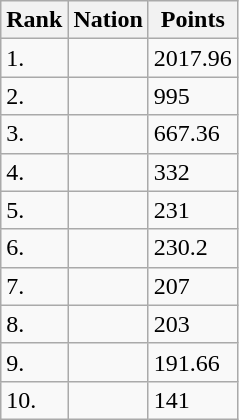<table class="wikitable sortable">
<tr>
<th>Rank</th>
<th>Nation</th>
<th>Points</th>
</tr>
<tr>
<td>1.</td>
<td></td>
<td>2017.96</td>
</tr>
<tr>
<td>2.</td>
<td></td>
<td>995</td>
</tr>
<tr>
<td>3.</td>
<td></td>
<td>667.36</td>
</tr>
<tr>
<td>4.</td>
<td></td>
<td>332</td>
</tr>
<tr>
<td>5.</td>
<td></td>
<td>231</td>
</tr>
<tr>
<td>6.</td>
<td></td>
<td>230.2</td>
</tr>
<tr>
<td>7.</td>
<td></td>
<td>207</td>
</tr>
<tr>
<td>8.</td>
<td></td>
<td>203</td>
</tr>
<tr>
<td>9.</td>
<td></td>
<td>191.66</td>
</tr>
<tr>
<td>10.</td>
<td></td>
<td>141</td>
</tr>
</table>
